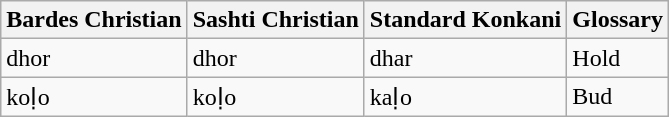<table class="wikitable">
<tr>
<th>Bardes Christian</th>
<th>Sashti Christian</th>
<th>Standard Konkani</th>
<th>Glossary</th>
</tr>
<tr>
<td>dhor</td>
<td>dhor</td>
<td>dhar</td>
<td>Hold</td>
</tr>
<tr>
<td>koḷo</td>
<td>koḷo</td>
<td>kaḷo</td>
<td>Bud</td>
</tr>
</table>
